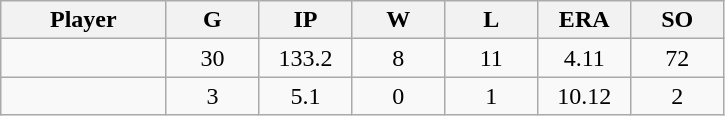<table class="wikitable sortable">
<tr>
<th bgcolor="#DDDDFF" width="16%">Player</th>
<th bgcolor="#DDDDFF" width="9%">G</th>
<th bgcolor="#DDDDFF" width="9%">IP</th>
<th bgcolor="#DDDDFF" width="9%">W</th>
<th bgcolor="#DDDDFF" width="9%">L</th>
<th bgcolor="#DDDDFF" width="9%">ERA</th>
<th bgcolor="#DDDDFF" width="9%">SO</th>
</tr>
<tr align="center">
<td></td>
<td>30</td>
<td>133.2</td>
<td>8</td>
<td>11</td>
<td>4.11</td>
<td>72</td>
</tr>
<tr align="center">
<td></td>
<td>3</td>
<td>5.1</td>
<td>0</td>
<td>1</td>
<td>10.12</td>
<td>2</td>
</tr>
</table>
